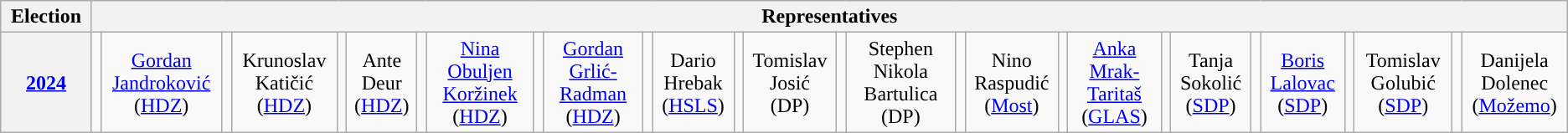<table class=wikitable style="text-align: center;">
<tr>
<th style="width: 65px;">Election</th>
<th colspan=28>Representatives</th>
</tr>
<tr>
<th><a href='#'>2024</a></th>
<td style="background:"></td>
<td><a href='#'>Gordan Jandroković</a><br>(<a href='#'>HDZ</a>)</td>
<td style="background:"></td>
<td>Krunoslav Katičić<br>(<a href='#'>HDZ</a>)</td>
<td style="background:"></td>
<td>Ante Deur<br>(<a href='#'>HDZ</a>)</td>
<td style="background:"></td>
<td><a href='#'>Nina Obuljen Koržinek</a><br>(<a href='#'>HDZ</a>)</td>
<td style="background:"></td>
<td><a href='#'>Gordan Grlić-Radman</a><br>(<a href='#'>HDZ</a>)</td>
<td style="background:"></td>
<td>Dario Hrebak<br>(<a href='#'>HSLS</a>)</td>
<td style="background:"></td>
<td>Tomislav Josić<br>(DP)</td>
<td style="background:"></td>
<td>Stephen Nikola Bartulica<br>(DP)</td>
<td style="background:"></td>
<td>Nino Raspudić<br>(<a href='#'>Most</a>)</td>
<td style="background:"></td>
<td><a href='#'>Anka Mrak-Taritaš</a><br>(<a href='#'>GLAS</a>)</td>
<td style="background:"></td>
<td>Tanja Sokolić<br>(<a href='#'>SDP</a>)</td>
<td style="background:"></td>
<td><a href='#'>Boris Lalovac</a><br>(<a href='#'>SDP</a>)</td>
<td style="background:"></td>
<td>Tomislav Golubić<br>(<a href='#'>SDP</a>)</td>
<td style="background:"></td>
<td>Danijela Dolenec<br>(<a href='#'>Možemo</a>)</td>
</tr>
</table>
